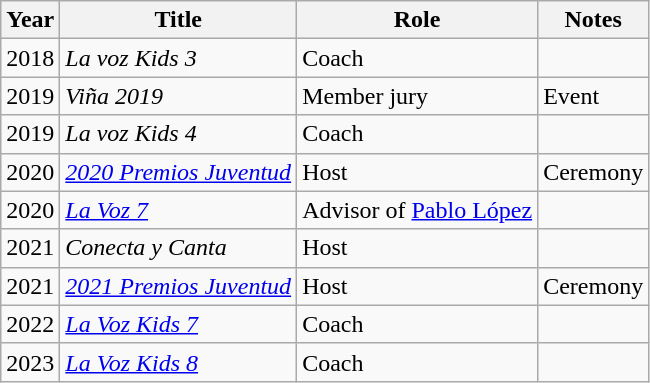<table class="wikitable sortable">
<tr>
<th>Year</th>
<th>Title</th>
<th>Role</th>
<th>Notes</th>
</tr>
<tr>
<td>2018</td>
<td><em>La voz Kids 3</em></td>
<td>Coach</td>
<td></td>
</tr>
<tr>
<td>2019</td>
<td><em>Viña 2019</em></td>
<td>Member jury</td>
<td>Event</td>
</tr>
<tr>
<td>2019</td>
<td><em>La voz Kids 4</em></td>
<td>Coach</td>
<td></td>
</tr>
<tr>
<td>2020</td>
<td><em><a href='#'>2020 Premios Juventud</a></em></td>
<td>Host</td>
<td>Ceremony</td>
</tr>
<tr>
<td>2020</td>
<td><em><a href='#'>La Voz 7</a></em></td>
<td>Advisor of  <a href='#'>Pablo López</a></td>
<td></td>
</tr>
<tr>
<td>2021</td>
<td><em>Conecta y Canta</em></td>
<td>Host</td>
<td></td>
</tr>
<tr>
<td>2021</td>
<td><em><a href='#'>2021 Premios Juventud</a></em></td>
<td>Host</td>
<td>Ceremony</td>
</tr>
<tr>
<td>2022</td>
<td><em><a href='#'>La Voz Kids 7</a></em></td>
<td>Coach</td>
<td></td>
</tr>
<tr>
<td>2023</td>
<td><em><a href='#'>La Voz Kids 8</a></em></td>
<td>Coach</td>
<td></td>
</tr>
</table>
